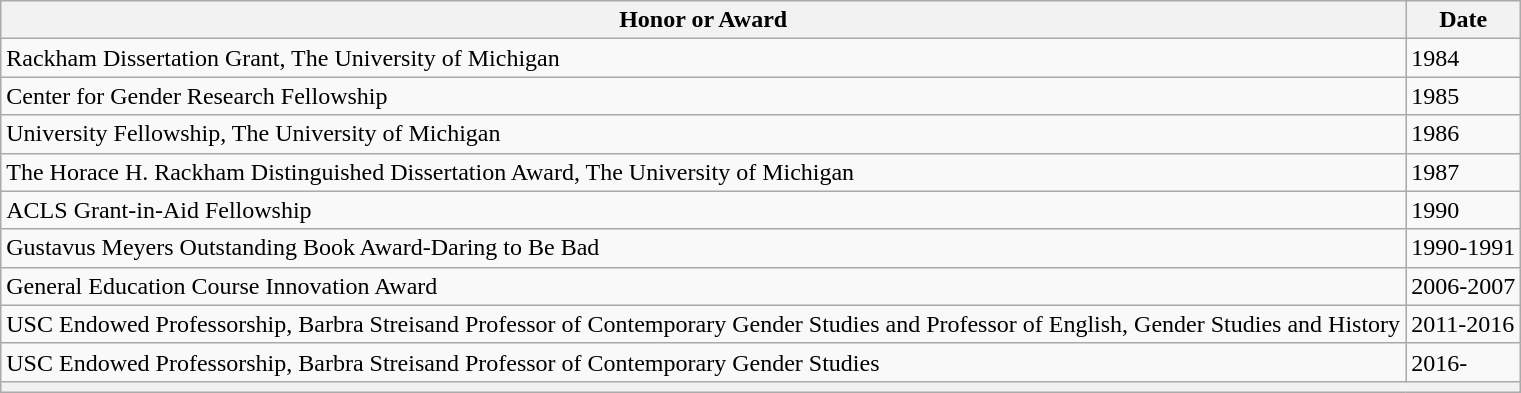<table class="wikitable sortable">
<tr>
<th>Honor or Award</th>
<th>Date</th>
</tr>
<tr>
<td>Rackham Dissertation Grant, The University of Michigan</td>
<td>1984</td>
</tr>
<tr>
<td>Center for Gender Research Fellowship</td>
<td>1985</td>
</tr>
<tr>
<td>University Fellowship, The University of Michigan</td>
<td>1986</td>
</tr>
<tr>
<td>The Horace H. Rackham Distinguished Dissertation Award, The University of Michigan</td>
<td>1987</td>
</tr>
<tr>
<td>ACLS Grant-in-Aid Fellowship</td>
<td>1990</td>
</tr>
<tr>
<td>Gustavus Meyers Outstanding Book Award-Daring to Be Bad</td>
<td>1990-1991</td>
</tr>
<tr>
<td>General Education Course Innovation Award</td>
<td>2006-2007</td>
</tr>
<tr>
<td>USC Endowed Professorship, Barbra Streisand Professor of Contemporary Gender Studies and Professor of English, Gender Studies and History</td>
<td>2011-2016</td>
</tr>
<tr>
<td>USC Endowed Professorship, Barbra Streisand Professor of Contemporary Gender Studies</td>
<td>2016-</td>
</tr>
<tr>
<th colspan="2"></th>
</tr>
</table>
